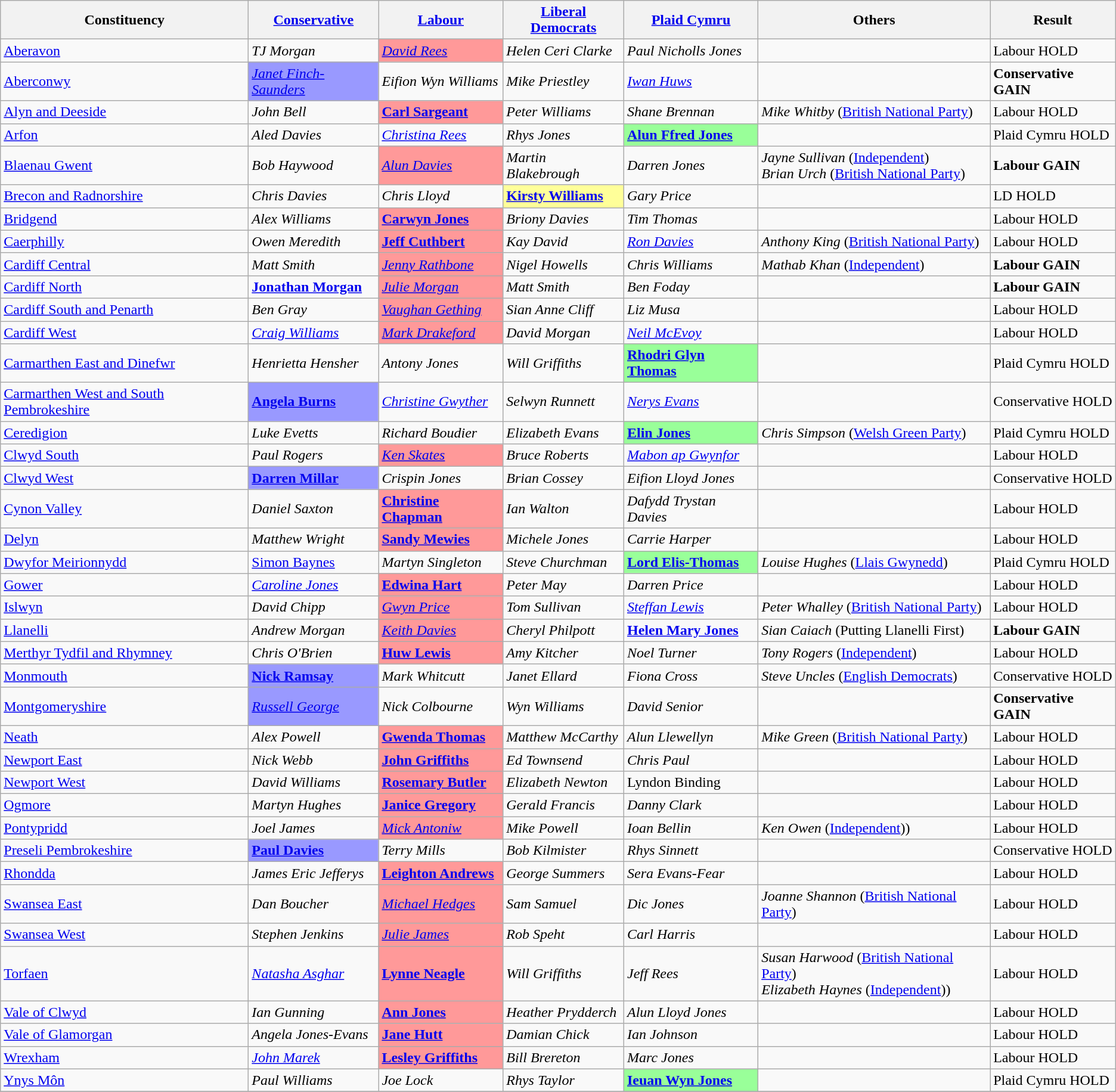<table class="wikitable">
<tr>
<th>Constituency</th>
<th><a href='#'>Conservative</a></th>
<th><a href='#'>Labour</a></th>
<th><a href='#'>Liberal Democrats</a></th>
<th><a href='#'>Plaid Cymru</a></th>
<th>Others</th>
<th>Result</th>
</tr>
<tr>
<td><a href='#'>Aberavon</a></td>
<td><em>TJ Morgan</em></td>
<td style="background: #FF9999"><em><a href='#'>David Rees</a></em></td>
<td><em>Helen Ceri Clarke</em></td>
<td><em>Paul Nicholls Jones</em></td>
<td></td>
<td>Labour HOLD</td>
</tr>
<tr>
<td><a href='#'>Aberconwy</a></td>
<td style="background: #9999FF"><em><a href='#'>Janet Finch-Saunders</a></em></td>
<td><em>Eifion Wyn Williams</em></td>
<td><em>Mike Priestley</em></td>
<td><em><a href='#'>Iwan Huws</a></em></td>
<td></td>
<td><strong>Conservative GAIN</strong></td>
</tr>
<tr>
<td><a href='#'>Alyn and Deeside</a></td>
<td><em>John Bell</em></td>
<td style="background: #FF9999"><strong><a href='#'>Carl Sargeant</a></strong></td>
<td><em> Peter Williams </em></td>
<td><em>Shane Brennan</em></td>
<td><em>Mike Whitby</em> (<a href='#'>British National Party</a>)</td>
<td>Labour HOLD</td>
</tr>
<tr>
<td><a href='#'>Arfon</a></td>
<td><em>Aled Davies</em></td>
<td><em><a href='#'>Christina Rees</a></em></td>
<td><em>Rhys Jones</em></td>
<td style="background: #99FF99"><strong><a href='#'>Alun Ffred Jones</a></strong></td>
<td></td>
<td>Plaid Cymru HOLD</td>
</tr>
<tr>
<td><a href='#'>Blaenau Gwent</a></td>
<td><em>Bob Haywood</em></td>
<td style="background: #FF9999"><em><a href='#'>Alun Davies</a></em></td>
<td><em>Martin Blakebrough</em></td>
<td><em>Darren Jones</em></td>
<td><em>Jayne Sullivan</em> (<a href='#'>Independent</a>)<br><em>Brian Urch</em> (<a href='#'>British National Party</a>)</td>
<td><strong>Labour GAIN</strong></td>
</tr>
<tr>
<td><a href='#'>Brecon and Radnorshire</a></td>
<td><em>Chris Davies</em></td>
<td><em>Chris Lloyd</em></td>
<td style="background: #FFFF99"><strong><a href='#'>Kirsty Williams</a></strong></td>
<td><em>Gary Price</em></td>
<td></td>
<td>LD HOLD</td>
</tr>
<tr>
<td><a href='#'>Bridgend</a></td>
<td><em>Alex Williams</em></td>
<td style="background: #FF9999"><strong><a href='#'>Carwyn Jones</a></strong></td>
<td><em>Briony Davies</em></td>
<td><em>Tim Thomas</em></td>
<td></td>
<td>Labour HOLD</td>
</tr>
<tr>
<td><a href='#'>Caerphilly</a></td>
<td><em>Owen Meredith</em></td>
<td style="background: #FF9999"><strong><a href='#'>Jeff Cuthbert</a></strong></td>
<td><em>Kay David</em></td>
<td><em><a href='#'>Ron Davies</a></em></td>
<td><em>Anthony King</em> (<a href='#'>British National Party</a>)</td>
<td>Labour HOLD</td>
</tr>
<tr>
<td><a href='#'>Cardiff Central</a></td>
<td><em>Matt Smith</em></td>
<td style="background: #FF9999"><em><a href='#'>Jenny Rathbone</a></em></td>
<td><em>Nigel Howells</em></td>
<td><em>Chris Williams</em></td>
<td><em>Mathab Khan</em> (<a href='#'>Independent</a>)</td>
<td><strong>Labour GAIN</strong></td>
</tr>
<tr>
<td><a href='#'>Cardiff North</a></td>
<td><strong><a href='#'>Jonathan Morgan</a></strong></td>
<td style="background: #FF9999"><em><a href='#'>Julie Morgan</a></em></td>
<td><em>Matt Smith</em></td>
<td><em>Ben Foday</em></td>
<td></td>
<td><strong>Labour GAIN</strong></td>
</tr>
<tr>
<td><a href='#'>Cardiff South and Penarth</a></td>
<td><em>Ben Gray</em></td>
<td style="background: #FF9999"><em><a href='#'>Vaughan Gething</a></em></td>
<td><em>Sian Anne Cliff</em></td>
<td><em>Liz Musa</em></td>
<td></td>
<td>Labour HOLD</td>
</tr>
<tr>
<td><a href='#'>Cardiff West</a></td>
<td><em><a href='#'>Craig Williams</a></em></td>
<td style="background: #FF9999"><em><a href='#'>Mark Drakeford</a></em></td>
<td><em>David Morgan</em></td>
<td><em><a href='#'>Neil McEvoy</a></em></td>
<td></td>
<td>Labour HOLD</td>
</tr>
<tr>
<td><a href='#'>Carmarthen East and Dinefwr</a></td>
<td><em>Henrietta Hensher</em></td>
<td><em>Antony Jones</em></td>
<td><em>Will Griffiths</em></td>
<td style="background: #99FF99"><strong><a href='#'>Rhodri Glyn Thomas</a></strong></td>
<td></td>
<td>Plaid Cymru HOLD</td>
</tr>
<tr>
<td><a href='#'>Carmarthen West and South Pembrokeshire</a></td>
<td style="background: #9999FF"><strong><a href='#'>Angela Burns</a></strong></td>
<td><em><a href='#'>Christine Gwyther</a></em></td>
<td><em>Selwyn Runnett</em></td>
<td><em><a href='#'>Nerys Evans</a></em></td>
<td></td>
<td>Conservative HOLD</td>
</tr>
<tr>
<td><a href='#'>Ceredigion</a></td>
<td><em>Luke Evetts</em></td>
<td><em>Richard Boudier</em></td>
<td><em>Elizabeth Evans</em></td>
<td style="background: #99FF99"><strong><a href='#'>Elin Jones</a></strong></td>
<td><em>Chris Simpson</em> (<a href='#'>Welsh Green Party</a>)</td>
<td>Plaid Cymru HOLD</td>
</tr>
<tr>
<td><a href='#'>Clwyd South</a></td>
<td><em>Paul Rogers</em></td>
<td style="background: #FF9999"><em><a href='#'>Ken Skates</a></em></td>
<td><em>Bruce Roberts</em></td>
<td><em><a href='#'>Mabon ap Gwynfor</a></em></td>
<td></td>
<td>Labour HOLD</td>
</tr>
<tr>
<td><a href='#'>Clwyd West</a></td>
<td style="background: #9999FF"><strong><a href='#'>Darren Millar</a></strong></td>
<td><em>Crispin Jones</em></td>
<td><em> Brian Cossey</em></td>
<td><em>Eifion Lloyd Jones</em></td>
<td></td>
<td>Conservative HOLD</td>
</tr>
<tr>
<td><a href='#'>Cynon Valley</a></td>
<td><em>Daniel Saxton</em></td>
<td style="background: #FF9999"><strong><a href='#'>Christine Chapman</a></strong></td>
<td><em>Ian Walton</em></td>
<td><em>Dafydd Trystan Davies</em></td>
<td></td>
<td>Labour HOLD</td>
</tr>
<tr>
<td><a href='#'>Delyn</a></td>
<td><em>Matthew Wright</em></td>
<td style="background: #FF9999"><strong><a href='#'>Sandy Mewies</a></strong></td>
<td><em>Michele Jones</em></td>
<td><em>Carrie Harper</em></td>
<td></td>
<td>Labour HOLD</td>
</tr>
<tr>
<td><a href='#'>Dwyfor Meirionnydd</a></td>
<td><a href='#'>Simon Baynes</a></td>
<td><em>Martyn Singleton</em></td>
<td><em>Steve Churchman</em></td>
<td style="background: #99FF99"><strong><a href='#'>Lord Elis-Thomas</a></strong></td>
<td><em>Louise Hughes</em> (<a href='#'>Llais Gwynedd</a>)</td>
<td>Plaid Cymru HOLD</td>
</tr>
<tr>
<td><a href='#'>Gower</a></td>
<td><em><a href='#'>Caroline Jones</a></em></td>
<td style="background: #FF9999"><strong><a href='#'>Edwina Hart</a></strong></td>
<td><em>Peter May</em></td>
<td><em>Darren Price</em></td>
<td></td>
<td>Labour HOLD</td>
</tr>
<tr>
<td><a href='#'>Islwyn</a></td>
<td><em>David Chipp</em></td>
<td style="background: #FF9999"><em><a href='#'>Gwyn Price</a></em></td>
<td><em>Tom Sullivan</em></td>
<td><em><a href='#'>Steffan Lewis</a></em></td>
<td><em>Peter Whalley</em> (<a href='#'>British National Party</a>)</td>
<td>Labour HOLD</td>
</tr>
<tr>
<td><a href='#'>Llanelli</a></td>
<td><em>Andrew Morgan</em></td>
<td style="background: #FF9999"><em><a href='#'>Keith Davies</a></em></td>
<td><em>Cheryl Philpott</em></td>
<td><strong><a href='#'>Helen Mary Jones</a></strong></td>
<td><em> Sian Caiach</em> (Putting Llanelli First)</td>
<td><strong>Labour GAIN</strong></td>
</tr>
<tr>
<td><a href='#'>Merthyr Tydfil and Rhymney</a></td>
<td><em>Chris O'Brien</em></td>
<td style="background: #FF9999"><strong><a href='#'>Huw Lewis</a></strong></td>
<td><em>Amy Kitcher</em></td>
<td><em>Noel Turner</em></td>
<td><em>Tony Rogers</em> (<a href='#'>Independent</a>)</td>
<td>Labour HOLD</td>
</tr>
<tr>
<td><a href='#'>Monmouth</a></td>
<td style="background: #9999FF"><strong><a href='#'>Nick Ramsay</a></strong></td>
<td><em>Mark Whitcutt</em></td>
<td><em>Janet Ellard</em></td>
<td><em>Fiona Cross</em></td>
<td><em>Steve Uncles</em> (<a href='#'>English Democrats</a>)</td>
<td>Conservative HOLD</td>
</tr>
<tr>
<td><a href='#'>Montgomeryshire</a></td>
<td style="background: #9999FF"><em><a href='#'>Russell George</a></em></td>
<td><em>Nick Colbourne</em></td>
<td><em>Wyn Williams</em></td>
<td><em>David Senior</em></td>
<td></td>
<td><strong>Conservative GAIN</strong></td>
</tr>
<tr>
<td><a href='#'>Neath</a></td>
<td><em>Alex Powell</em></td>
<td style="background: #FF9999"><strong><a href='#'>Gwenda Thomas</a></strong></td>
<td><em>Matthew McCarthy</em></td>
<td><em>Alun Llewellyn</em></td>
<td><em>Mike Green</em> (<a href='#'>British National Party</a>)</td>
<td>Labour HOLD</td>
</tr>
<tr>
<td><a href='#'>Newport East</a></td>
<td><em>Nick Webb</em></td>
<td style="background: #FF9999"><strong><a href='#'>John Griffiths</a></strong></td>
<td><em>Ed Townsend</em></td>
<td><em>Chris Paul</em></td>
<td></td>
<td>Labour HOLD</td>
</tr>
<tr>
<td><a href='#'>Newport West</a></td>
<td><em>David Williams</em></td>
<td style="background: #FF9999"><strong><a href='#'>Rosemary Butler</a></strong></td>
<td><em>Elizabeth Newton</em></td>
<td>Lyndon Binding</td>
<td></td>
<td>Labour HOLD</td>
</tr>
<tr>
<td><a href='#'>Ogmore</a></td>
<td><em>Martyn Hughes</em></td>
<td style="background: #FF9999"><strong><a href='#'>Janice Gregory</a></strong></td>
<td><em>Gerald Francis</em></td>
<td><em>Danny Clark</em></td>
<td></td>
<td>Labour HOLD</td>
</tr>
<tr>
<td><a href='#'>Pontypridd</a></td>
<td><em>Joel James</em></td>
<td style="background: #FF9999"><em><a href='#'>Mick Antoniw</a></em></td>
<td><em>Mike Powell</em></td>
<td><em>Ioan Bellin</em></td>
<td><em>Ken Owen</em> (<a href='#'>Independent</a>))</td>
<td>Labour HOLD</td>
</tr>
<tr>
<td><a href='#'>Preseli Pembrokeshire</a></td>
<td style="background: #9999FF"><strong><a href='#'>Paul Davies</a></strong></td>
<td><em>Terry Mills</em></td>
<td><em>Bob Kilmister</em></td>
<td><em>Rhys Sinnett</em></td>
<td></td>
<td>Conservative HOLD</td>
</tr>
<tr>
<td><a href='#'>Rhondda</a></td>
<td><em>James Eric Jefferys</em></td>
<td style="background: #FF9999"><strong><a href='#'>Leighton Andrews</a></strong></td>
<td><em>George Summers</em></td>
<td><em>Sera Evans-Fear</em></td>
<td></td>
<td>Labour HOLD</td>
</tr>
<tr>
<td><a href='#'>Swansea East</a></td>
<td><em>Dan Boucher</em></td>
<td style="background: #FF9999"><em><a href='#'>Michael Hedges</a></em></td>
<td><em>Sam Samuel</em></td>
<td><em>Dic Jones</em></td>
<td><em>Joanne Shannon</em> (<a href='#'>British National Party</a>)</td>
<td>Labour HOLD</td>
</tr>
<tr>
<td><a href='#'>Swansea West</a></td>
<td><em>Stephen Jenkins</em></td>
<td style="background: #FF9999"><em><a href='#'>Julie James</a></em></td>
<td><em>Rob Speht</em></td>
<td><em>Carl Harris</em></td>
<td></td>
<td>Labour HOLD</td>
</tr>
<tr>
<td><a href='#'>Torfaen</a></td>
<td><em><a href='#'>Natasha Asghar</a></em></td>
<td style="background: #FF9999"><strong><a href='#'>Lynne Neagle</a></strong></td>
<td><em>Will Griffiths</em></td>
<td><em>Jeff Rees</em></td>
<td><em>Susan Harwood</em> (<a href='#'>British National Party</a>)<br><em> Elizabeth Haynes</em> (<a href='#'>Independent</a>))</td>
<td>Labour HOLD</td>
</tr>
<tr>
<td><a href='#'>Vale of Clwyd</a></td>
<td><em>Ian Gunning</em></td>
<td style="background: #FF9999"><strong><a href='#'>Ann Jones</a></strong></td>
<td><em>Heather Prydderch</em></td>
<td><em>Alun Lloyd Jones</em></td>
<td></td>
<td>Labour HOLD</td>
</tr>
<tr>
<td><a href='#'>Vale of Glamorgan</a></td>
<td><em>Angela Jones-Evans</em></td>
<td style="background: #FF9999"><strong><a href='#'>Jane Hutt</a></strong></td>
<td><em>Damian Chick</em></td>
<td><em>Ian Johnson</em></td>
<td></td>
<td>Labour HOLD</td>
</tr>
<tr>
<td><a href='#'>Wrexham</a></td>
<td><em><a href='#'>John Marek</a></em></td>
<td style="background: #FF9999"><strong><a href='#'>Lesley Griffiths</a></strong></td>
<td><em>Bill Brereton</em></td>
<td><em>Marc Jones</em></td>
<td></td>
<td>Labour HOLD</td>
</tr>
<tr>
<td><a href='#'>Ynys Môn</a></td>
<td><em>Paul Williams</em></td>
<td><em>Joe Lock</em></td>
<td><em>Rhys Taylor</em></td>
<td style="background: #99FF99"><strong><a href='#'>Ieuan Wyn Jones</a></strong></td>
<td></td>
<td>Plaid Cymru HOLD</td>
</tr>
<tr>
</tr>
</table>
